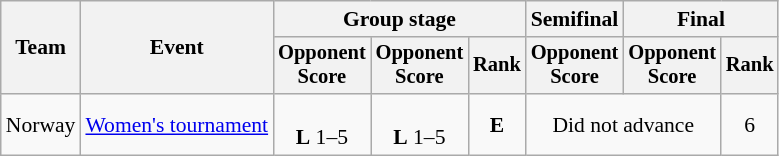<table class="wikitable" style="font-size:90%">
<tr>
<th rowspan=2>Team</th>
<th rowspan=2>Event</th>
<th colspan=3>Group stage</th>
<th>Semifinal</th>
<th colspan=2>Final</th>
</tr>
<tr style="font-size:95%">
<th>Opponent<br>Score</th>
<th>Opponent<br>Score</th>
<th>Rank</th>
<th>Opponent<br>Score</th>
<th>Opponent<br>Score</th>
<th>Rank</th>
</tr>
<tr align=center>
<td align=left>Norway</td>
<td align=left><a href='#'>Women's tournament</a></td>
<td><br><strong>L</strong> 1–5</td>
<td><br><strong>L</strong> 1–5</td>
<td><strong>E</strong></td>
<td colspan=2>Did not advance</td>
<td>6</td>
</tr>
</table>
